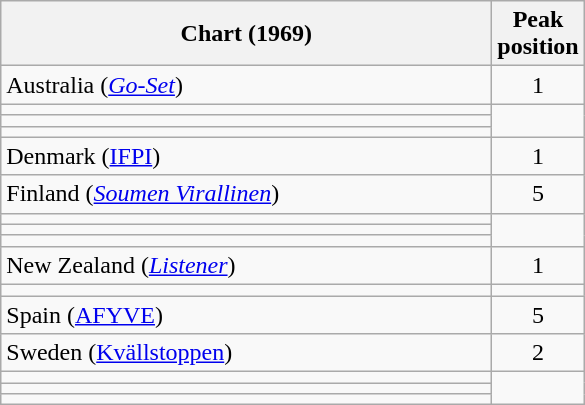<table class="wikitable sortable">
<tr>
<th style="width:20em;">Chart (1969)</th>
<th>Peak<br>position</th>
</tr>
<tr>
<td>Australia (<em><a href='#'>Go-Set</a></em>)</td>
<td style="text-align:center;">1</td>
</tr>
<tr>
<td></td>
</tr>
<tr>
<td></td>
</tr>
<tr>
<td></td>
</tr>
<tr>
<td>Denmark (<a href='#'>IFPI</a>)</td>
<td align="center">1</td>
</tr>
<tr>
<td align="left">Finland (<a href='#'><em>Soumen Virallinen</em></a>)</td>
<td style="text-align:center;">5</td>
</tr>
<tr>
<td></td>
</tr>
<tr>
<td></td>
</tr>
<tr>
<td></td>
</tr>
<tr>
<td>New Zealand (<em><a href='#'>Listener</a></em>)</td>
<td style="text-align:center;">1</td>
</tr>
<tr>
<td></td>
</tr>
<tr>
<td align="left">Spain (<a href='#'>AFYVE</a>)</td>
<td align="center">5</td>
</tr>
<tr>
<td>Sweden (<a href='#'>Kvällstoppen</a>)</td>
<td align="center">2</td>
</tr>
<tr>
<td></td>
</tr>
<tr>
<td></td>
</tr>
<tr>
<td></td>
</tr>
</table>
